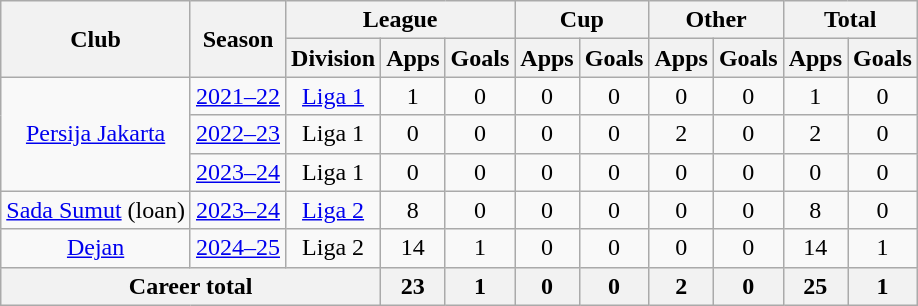<table class="wikitable" style="text-align: center">
<tr>
<th rowspan="2">Club</th>
<th rowspan="2">Season</th>
<th colspan="3">League</th>
<th colspan="2">Cup</th>
<th colspan="2">Other</th>
<th colspan="2">Total</th>
</tr>
<tr>
<th>Division</th>
<th>Apps</th>
<th>Goals</th>
<th>Apps</th>
<th>Goals</th>
<th>Apps</th>
<th>Goals</th>
<th>Apps</th>
<th>Goals</th>
</tr>
<tr>
<td rowspan="3"><a href='#'>Persija Jakarta</a></td>
<td><a href='#'>2021–22</a></td>
<td rowspan="1" valign="center"><a href='#'>Liga 1</a></td>
<td>1</td>
<td>0</td>
<td>0</td>
<td>0</td>
<td>0</td>
<td>0</td>
<td>1</td>
<td>0</td>
</tr>
<tr>
<td><a href='#'>2022–23</a></td>
<td rowspan="1" valign="center">Liga 1</td>
<td>0</td>
<td>0</td>
<td>0</td>
<td>0</td>
<td>2</td>
<td>0</td>
<td>2</td>
<td>0</td>
</tr>
<tr>
<td><a href='#'>2023–24</a></td>
<td>Liga 1</td>
<td>0</td>
<td>0</td>
<td>0</td>
<td>0</td>
<td>0</td>
<td>0</td>
<td>0</td>
<td>0</td>
</tr>
<tr>
<td rowspan="1"><a href='#'>Sada Sumut</a> (loan)</td>
<td><a href='#'>2023–24</a></td>
<td rowspan="1" valign="center"><a href='#'>Liga 2</a></td>
<td>8</td>
<td>0</td>
<td>0</td>
<td>0</td>
<td>0</td>
<td>0</td>
<td>8</td>
<td>0</td>
</tr>
<tr>
<td rowspan="1"><a href='#'>Dejan</a></td>
<td><a href='#'>2024–25</a></td>
<td rowspan="1" valign="center">Liga 2</td>
<td>14</td>
<td>1</td>
<td>0</td>
<td>0</td>
<td>0</td>
<td>0</td>
<td>14</td>
<td>1</td>
</tr>
<tr>
<th colspan=3>Career total</th>
<th>23</th>
<th>1</th>
<th>0</th>
<th>0</th>
<th>2</th>
<th>0</th>
<th>25</th>
<th>1</th>
</tr>
</table>
